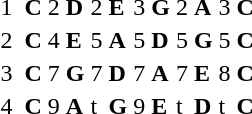<table>
<tr>
<td>1</td>
<td></td>
<td><strong>C</strong></td>
<td>2</td>
<td><strong>D</strong></td>
<td>2</td>
<td><strong>E</strong></td>
<td>3</td>
<td><strong>G</strong></td>
<td>2</td>
<td><strong>A</strong></td>
<td>3</td>
<td><strong>C</strong></td>
</tr>
<tr>
<td>2</td>
<td></td>
<td><strong>C</strong></td>
<td>4</td>
<td><strong>E</strong></td>
<td>5</td>
<td><strong>A</strong></td>
<td>5</td>
<td><strong>D</strong></td>
<td>5</td>
<td><strong>G</strong></td>
<td>5</td>
<td><strong>C</strong></td>
</tr>
<tr>
<td>3</td>
<td></td>
<td><strong>C</strong></td>
<td>7</td>
<td><strong>G</strong></td>
<td>7</td>
<td><strong>D</strong></td>
<td>7</td>
<td><strong>A</strong></td>
<td>7</td>
<td><strong>E</strong></td>
<td>8</td>
<td><strong>C</strong></td>
</tr>
<tr>
<td>4</td>
<td></td>
<td><strong>C</strong></td>
<td>9</td>
<td><strong>A</strong></td>
<td>t</td>
<td><strong>G</strong></td>
<td>9</td>
<td><strong>E</strong></td>
<td>t</td>
<td><strong>D</strong></td>
<td>t</td>
<td><strong>C</strong></td>
</tr>
</table>
